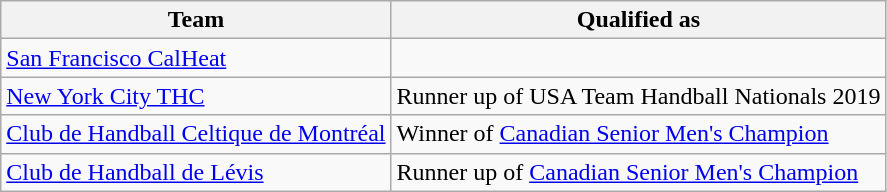<table class="wikitable">
<tr>
<th>Team</th>
<th>Qualified as</th>
</tr>
<tr>
<td> <a href='#'>San Francisco CalHeat</a></td>
<td></td>
</tr>
<tr>
<td> <a href='#'>New York City THC</a></td>
<td>Runner up of USA Team Handball Nationals 2019</td>
</tr>
<tr>
<td> <a href='#'>Club de Handball Celtique de Montréal</a></td>
<td>Winner of <a href='#'>Canadian Senior Men's Champion</a></td>
</tr>
<tr>
<td> <a href='#'>Club de Handball de Lévis</a></td>
<td>Runner up of <a href='#'>Canadian Senior Men's Champion</a></td>
</tr>
</table>
